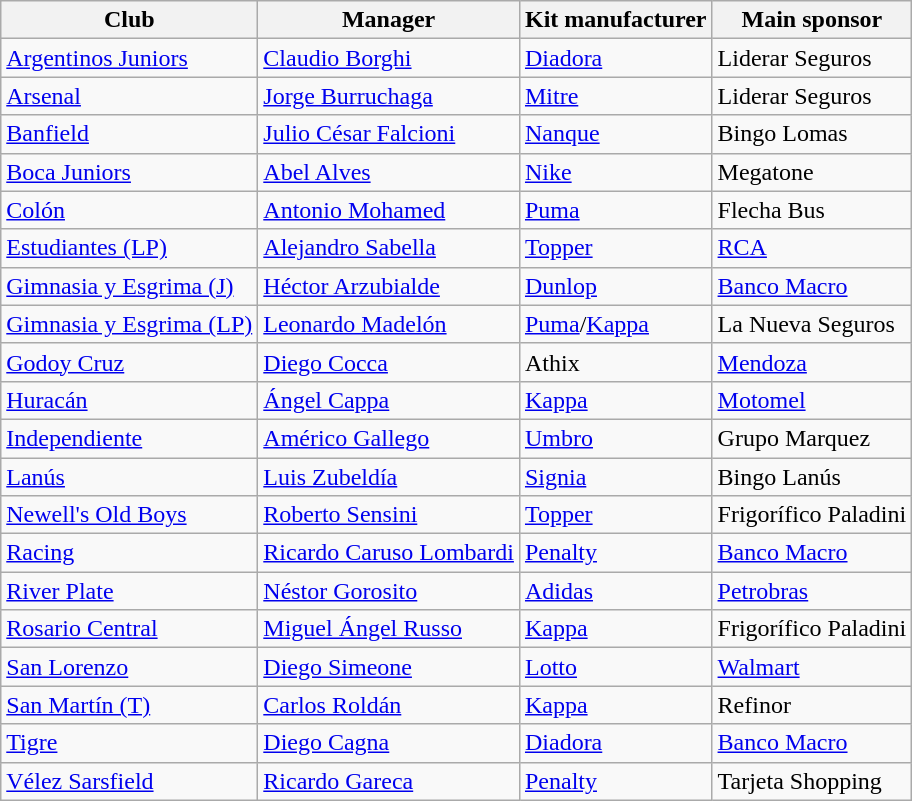<table class="wikitable sortable">
<tr>
<th>Club</th>
<th>Manager</th>
<th>Kit manufacturer</th>
<th>Main sponsor</th>
</tr>
<tr>
<td><a href='#'>Argentinos Juniors</a></td>
<td> <a href='#'>Claudio Borghi</a></td>
<td><a href='#'>Diadora</a></td>
<td>Liderar Seguros</td>
</tr>
<tr>
<td><a href='#'>Arsenal</a></td>
<td> <a href='#'>Jorge Burruchaga</a></td>
<td><a href='#'>Mitre</a></td>
<td>Liderar Seguros</td>
</tr>
<tr>
<td><a href='#'>Banfield</a></td>
<td> <a href='#'>Julio César Falcioni</a></td>
<td><a href='#'>Nanque</a></td>
<td>Bingo Lomas</td>
</tr>
<tr>
<td><a href='#'>Boca Juniors</a></td>
<td> <a href='#'>Abel Alves</a></td>
<td><a href='#'>Nike</a></td>
<td>Megatone</td>
</tr>
<tr>
<td><a href='#'>Colón</a></td>
<td> <a href='#'>Antonio Mohamed</a></td>
<td><a href='#'>Puma</a></td>
<td>Flecha Bus</td>
</tr>
<tr>
<td><a href='#'>Estudiantes (LP)</a></td>
<td> <a href='#'>Alejandro Sabella</a></td>
<td><a href='#'>Topper</a></td>
<td><a href='#'>RCA</a></td>
</tr>
<tr>
<td><a href='#'>Gimnasia y Esgrima (J)</a></td>
<td> <a href='#'>Héctor Arzubialde</a></td>
<td><a href='#'>Dunlop</a></td>
<td><a href='#'>Banco Macro</a></td>
</tr>
<tr>
<td><a href='#'>Gimnasia y Esgrima (LP)</a></td>
<td> <a href='#'>Leonardo Madelón</a></td>
<td><a href='#'>Puma</a>/<a href='#'>Kappa</a></td>
<td>La Nueva Seguros</td>
</tr>
<tr>
<td><a href='#'>Godoy Cruz</a></td>
<td> <a href='#'>Diego Cocca</a></td>
<td>Athix</td>
<td><a href='#'>Mendoza</a></td>
</tr>
<tr>
<td><a href='#'>Huracán</a></td>
<td> <a href='#'>Ángel Cappa</a></td>
<td><a href='#'>Kappa</a></td>
<td><a href='#'>Motomel</a></td>
</tr>
<tr>
<td><a href='#'>Independiente</a></td>
<td> <a href='#'>Américo Gallego</a></td>
<td><a href='#'>Umbro</a></td>
<td>Grupo Marquez</td>
</tr>
<tr>
<td><a href='#'>Lanús</a></td>
<td> <a href='#'>Luis Zubeldía</a></td>
<td><a href='#'>Signia</a></td>
<td>Bingo Lanús</td>
</tr>
<tr>
<td><a href='#'>Newell's Old Boys</a></td>
<td> <a href='#'>Roberto Sensini</a></td>
<td><a href='#'>Topper</a></td>
<td>Frigorífico Paladini</td>
</tr>
<tr>
<td><a href='#'>Racing</a></td>
<td> <a href='#'>Ricardo Caruso Lombardi</a></td>
<td><a href='#'>Penalty</a></td>
<td><a href='#'>Banco Macro</a></td>
</tr>
<tr>
<td><a href='#'>River Plate</a></td>
<td> <a href='#'>Néstor Gorosito</a></td>
<td><a href='#'>Adidas</a></td>
<td><a href='#'>Petrobras</a></td>
</tr>
<tr>
<td><a href='#'>Rosario Central</a></td>
<td> <a href='#'>Miguel Ángel Russo</a></td>
<td><a href='#'>Kappa</a></td>
<td>Frigorífico Paladini</td>
</tr>
<tr>
<td><a href='#'>San Lorenzo</a></td>
<td> <a href='#'>Diego Simeone</a></td>
<td><a href='#'>Lotto</a></td>
<td><a href='#'>Walmart</a></td>
</tr>
<tr>
<td><a href='#'>San Martín (T)</a></td>
<td> <a href='#'>Carlos Roldán</a></td>
<td><a href='#'>Kappa</a></td>
<td>Refinor</td>
</tr>
<tr>
<td><a href='#'>Tigre</a></td>
<td> <a href='#'>Diego Cagna</a></td>
<td><a href='#'>Diadora</a></td>
<td><a href='#'>Banco Macro</a></td>
</tr>
<tr>
<td><a href='#'>Vélez Sarsfield</a></td>
<td> <a href='#'>Ricardo Gareca</a></td>
<td><a href='#'>Penalty</a></td>
<td>Tarjeta Shopping</td>
</tr>
</table>
